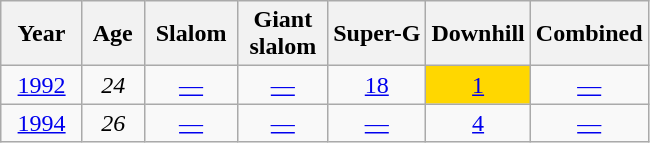<table class=wikitable style="text-align:center">
<tr>
<th>  Year  </th>
<th> Age </th>
<th> Slalom </th>
<th> Giant <br> slalom </th>
<th>Super-G</th>
<th>Downhill</th>
<th>Combined</th>
</tr>
<tr>
<td><a href='#'>1992</a></td>
<td><em>24</em></td>
<td><a href='#'>—</a></td>
<td><a href='#'>—</a></td>
<td><a href='#'>18</a></td>
<td style="background:gold"><a href='#'>1</a></td>
<td><a href='#'>—</a></td>
</tr>
<tr>
<td><a href='#'>1994</a></td>
<td><em>26</em></td>
<td><a href='#'>—</a></td>
<td><a href='#'>—</a></td>
<td><a href='#'>—</a></td>
<td><a href='#'>4</a></td>
<td><a href='#'>—</a></td>
</tr>
</table>
